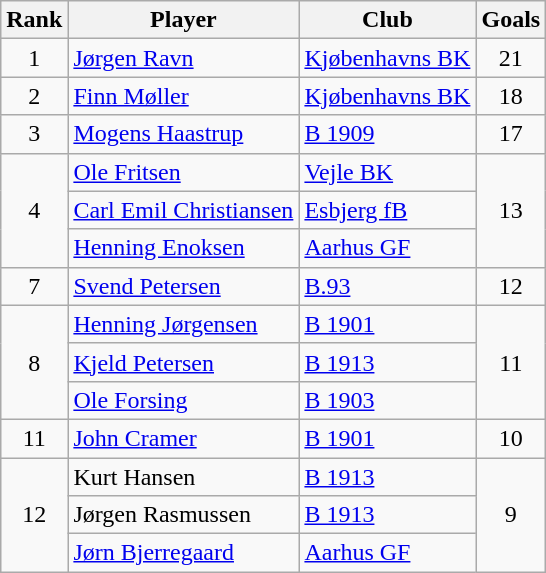<table class="wikitable" style="text-align:center">
<tr>
<th>Rank</th>
<th>Player</th>
<th>Club</th>
<th>Goals</th>
</tr>
<tr>
<td>1</td>
<td align="left"> <a href='#'>Jørgen Ravn</a></td>
<td align="left"><a href='#'>Kjøbenhavns BK</a></td>
<td>21</td>
</tr>
<tr>
<td>2</td>
<td align="left"> <a href='#'>Finn Møller</a></td>
<td align="left"><a href='#'>Kjøbenhavns BK</a></td>
<td>18</td>
</tr>
<tr>
<td>3</td>
<td align="left"> <a href='#'>Mogens Haastrup</a></td>
<td align="left"><a href='#'>B 1909</a></td>
<td>17</td>
</tr>
<tr>
<td rowspan=3>4</td>
<td align="left"> <a href='#'>Ole Fritsen</a></td>
<td align="left"><a href='#'>Vejle BK</a></td>
<td rowspan=3>13</td>
</tr>
<tr>
<td align="left"> <a href='#'>Carl Emil Christiansen</a></td>
<td align="left"><a href='#'>Esbjerg fB</a></td>
</tr>
<tr>
<td align="left"> <a href='#'>Henning Enoksen</a></td>
<td align="left"><a href='#'>Aarhus GF</a></td>
</tr>
<tr>
<td>7</td>
<td align="left"> <a href='#'>Svend Petersen</a></td>
<td align="left"><a href='#'>B.93</a></td>
<td>12</td>
</tr>
<tr>
<td rowspan=3>8</td>
<td align="left"> <a href='#'>Henning Jørgensen</a></td>
<td align="left"><a href='#'>B 1901</a></td>
<td rowspan=3>11</td>
</tr>
<tr>
<td align="left"> <a href='#'>Kjeld Petersen</a></td>
<td align="left"><a href='#'>B 1913</a></td>
</tr>
<tr>
<td align="left"> <a href='#'>Ole Forsing</a></td>
<td align="left"><a href='#'>B 1903</a></td>
</tr>
<tr>
<td>11</td>
<td align="left"> <a href='#'>John Cramer</a></td>
<td align="left"><a href='#'>B 1901</a></td>
<td>10</td>
</tr>
<tr>
<td rowspan=3>12</td>
<td align="left"> Kurt Hansen</td>
<td align="left"><a href='#'>B 1913</a></td>
<td rowspan=3>9</td>
</tr>
<tr>
<td align="left"> Jørgen Rasmussen</td>
<td align="left"><a href='#'>B 1913</a></td>
</tr>
<tr>
<td align="left"> <a href='#'>Jørn Bjerregaard</a></td>
<td align="left"><a href='#'>Aarhus GF</a></td>
</tr>
</table>
